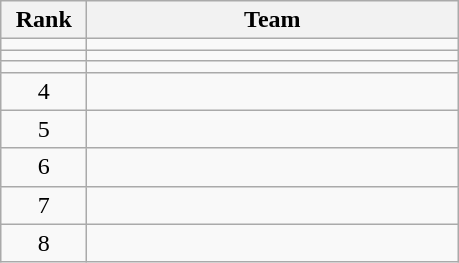<table class="wikitable" style="text-align: center;">
<tr>
<th width=50>Rank</th>
<th width=240>Team</th>
</tr>
<tr>
<td></td>
<td align=left></td>
</tr>
<tr>
<td></td>
<td align=left></td>
</tr>
<tr>
<td></td>
<td align=left></td>
</tr>
<tr>
<td>4</td>
<td align=left></td>
</tr>
<tr>
<td>5</td>
<td align=left></td>
</tr>
<tr>
<td>6</td>
<td align=left></td>
</tr>
<tr>
<td>7</td>
<td align=left></td>
</tr>
<tr>
<td>8</td>
<td align=left></td>
</tr>
</table>
